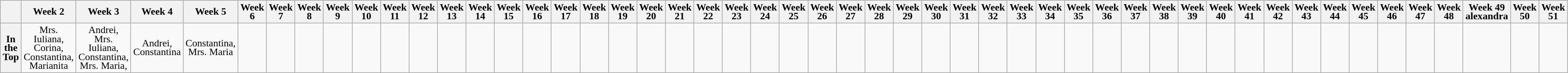<table class="wikitable"  style="text-align:center; font-size:90%; line-height:13px;">
<tr>
<th style="width: 9%;"></th>
<th style="width: 6%;">Week 2</th>
<th style="width: 6%;">Week 3</th>
<th style="width: 6%;">Week 4</th>
<th style="width: 6%;">Week 5</th>
<th style="width: 6%;">Week 6</th>
<th style="width: 6%;">Week 7</th>
<th style="width: 6%;">Week 8</th>
<th style="width: 6%;">Week 9</th>
<th style="width: 6%;">Week 10</th>
<th style="width: 6%;">Week 11</th>
<th style="width: 6%;">Week 12</th>
<th style="width: 6%;">Week 13</th>
<th style="width: 6%;">Week 14</th>
<th style="width: 6%;">Week 15</th>
<th style="width: 6%;">Week 16</th>
<th style="width: 6%;">Week 17</th>
<th style="width: 6%;">Week 18</th>
<th style="width: 6%;">Week 19</th>
<th style="width: 6%;">Week 20</th>
<th style="width: 6%;">Week 21</th>
<th style="width: 6%;">Week 22</th>
<th style="width: 6%;">Week 23</th>
<th style="width: 6%;">Week 24</th>
<th style="width: 6%;">Week 25</th>
<th style="width: 6%;">Week 26</th>
<th style="width: 6%;">Week 27</th>
<th style="width: 6%;">Week 28</th>
<th style="width: 6%;">Week 29</th>
<th style="width: 6%;">Week 30</th>
<th style="width: 6%;">Week 31</th>
<th style="width: 6%;">Week 32</th>
<th style="width: 6%;">Week 33</th>
<th style="width: 6%;">Week 34</th>
<th style="width: 6%;">Week 35</th>
<th style="width: 6%;">Week 36</th>
<th style="width: 6%;">Week 37</th>
<th style="width: 6%;">Week 38</th>
<th style="width: 6%;">Week 39</th>
<th style="width: 6%;">Week 40</th>
<th style="width: 6%;">Week 41</th>
<th style="width: 6%;">Week 42</th>
<th style="width: 6%;">Week 43</th>
<th style="width: 6%;">Week 44</th>
<th style="width: 6%;">Week 45</th>
<th style="width: 6%;">Week 46</th>
<th style="width: 6%;">Week 47</th>
<th style="width: 6%;">Week 48</th>
<th style="width: 6%;">Week 49 alexandra</th>
<th style="width: 6%;">Week 50</th>
<th style="width: 6%;">Week 51</th>
</tr>
<tr>
<th>In the Top</th>
<td>Mrs. Iuliana,<br> Corina,<br> Constantina,<br> Marianita</td>
<td>Andrei,<br>Mrs. Iuliana,<br>Constantina,<br>Mrs. Maria,</td>
<td>Andrei,<br>Constantina</td>
<td>Constantina,<br>Mrs. Maria</td>
<td></td>
<td></td>
<td></td>
<td></td>
<td></td>
<td></td>
<td></td>
<td></td>
<td></td>
<td></td>
<td></td>
<td></td>
<td></td>
<td></td>
<td></td>
<td></td>
<td></td>
<td></td>
<td></td>
<td></td>
<td></td>
<td></td>
<td></td>
<td></td>
<td></td>
<td></td>
<td></td>
<td></td>
<td></td>
<td></td>
<td></td>
<td></td>
<td></td>
<td></td>
<td></td>
<td></td>
<td></td>
<td></td>
<td></td>
<td></td>
<td></td>
<td></td>
<td></td>
<td></td>
<td></td>
<td></td>
</tr>
</table>
